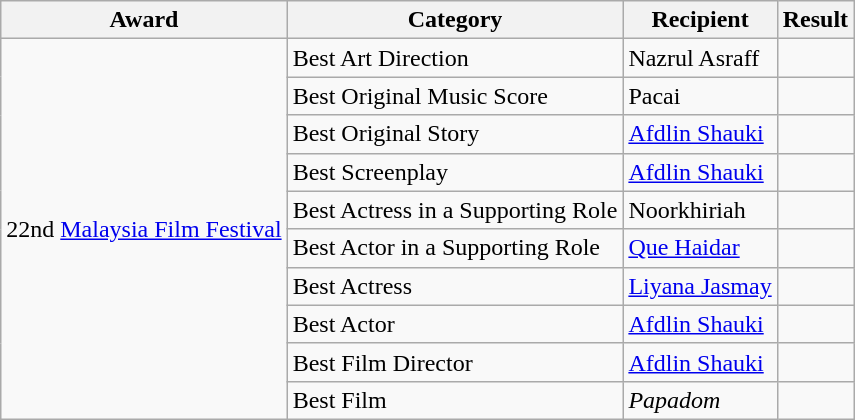<table class="wikitable">
<tr>
<th>Award</th>
<th>Category</th>
<th>Recipient</th>
<th>Result</th>
</tr>
<tr>
<td rowspan="10">22nd <a href='#'>Malaysia Film Festival</a></td>
<td>Best Art Direction</td>
<td>Nazrul Asraff</td>
<td></td>
</tr>
<tr>
<td>Best Original Music Score</td>
<td>Pacai</td>
<td></td>
</tr>
<tr>
<td>Best Original Story</td>
<td><a href='#'>Afdlin Shauki</a></td>
<td></td>
</tr>
<tr>
<td>Best Screenplay</td>
<td><a href='#'>Afdlin Shauki</a></td>
<td></td>
</tr>
<tr>
<td>Best Actress in a Supporting Role</td>
<td>Noorkhiriah</td>
<td></td>
</tr>
<tr>
<td>Best Actor in a Supporting Role</td>
<td><a href='#'>Que Haidar</a></td>
<td></td>
</tr>
<tr>
<td>Best Actress</td>
<td><a href='#'>Liyana Jasmay</a></td>
<td></td>
</tr>
<tr>
<td>Best Actor</td>
<td><a href='#'>Afdlin Shauki</a></td>
<td></td>
</tr>
<tr>
<td>Best Film Director</td>
<td><a href='#'>Afdlin Shauki</a></td>
<td></td>
</tr>
<tr>
<td>Best Film</td>
<td><em>Papadom</em></td>
<td></td>
</tr>
</table>
